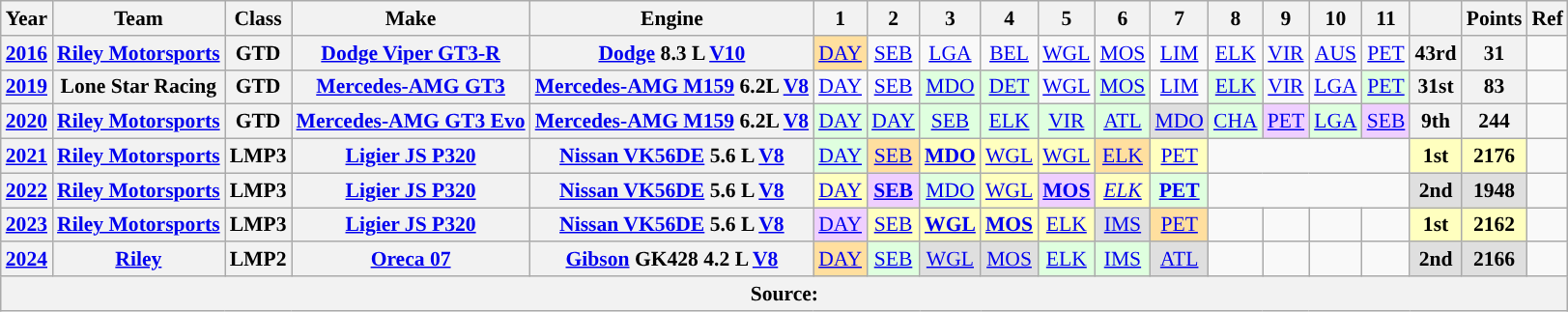<table class="wikitable" style="text-align:center; font-size:90%">
<tr>
<th>Year</th>
<th>Team</th>
<th>Class</th>
<th>Make</th>
<th>Engine</th>
<th>1</th>
<th>2</th>
<th>3</th>
<th>4</th>
<th>5</th>
<th>6</th>
<th>7</th>
<th>8</th>
<th>9</th>
<th>10</th>
<th>11</th>
<th></th>
<th>Points</th>
<th>Ref</th>
</tr>
<tr>
<th><a href='#'>2016</a></th>
<th><a href='#'>Riley Motorsports</a></th>
<th>GTD</th>
<th><a href='#'>Dodge Viper GT3-R</a></th>
<th><a href='#'>Dodge</a> 8.3 L <a href='#'>V10</a></th>
<td style="background:#FFDF9F;"><a href='#'>DAY</a><br></td>
<td style="background:#;"><a href='#'>SEB</a><br></td>
<td style="background:#;"><a href='#'>LGA</a><br></td>
<td style="background:#;"><a href='#'>BEL</a><br></td>
<td style="background:#;"><a href='#'>WGL</a><br></td>
<td style="background:#;"><a href='#'>MOS</a><br></td>
<td style="background:#;"><a href='#'>LIM</a><br></td>
<td style="background:#;"><a href='#'>ELK</a><br></td>
<td style="background:#;"><a href='#'>VIR</a><br></td>
<td style="background:#;"><a href='#'>AUS</a><br></td>
<td style="background:#;"><a href='#'>PET</a><br></td>
<th>43rd</th>
<th>31</th>
<td></td>
</tr>
<tr>
<th><a href='#'>2019</a></th>
<th>Lone Star Racing</th>
<th>GTD</th>
<th><a href='#'>Mercedes-AMG GT3</a></th>
<th><a href='#'>Mercedes-AMG M159</a> 6.2L <a href='#'>V8</a></th>
<td><a href='#'>DAY</a></td>
<td><a href='#'>SEB</a></td>
<td style="background:#DFFFDF;"><a href='#'>MDO</a><br></td>
<td style="background:#DFFFDF;"><a href='#'>DET</a><br></td>
<td><a href='#'>WGL</a></td>
<td style="background:#DFFFDF;"><a href='#'>MOS</a><br></td>
<td><a href='#'>LIM</a></td>
<td style="background:#DFFFDF;"><a href='#'>ELK</a><br></td>
<td><a href='#'>VIR</a></td>
<td><a href='#'>LGA</a></td>
<td style="background:#DFFFDF;"><a href='#'>PET</a><br></td>
<th>31st</th>
<th>83</th>
<td></td>
</tr>
<tr>
<th><a href='#'>2020</a></th>
<th><a href='#'>Riley Motorsports</a></th>
<th>GTD</th>
<th><a href='#'>Mercedes-AMG GT3 Evo</a></th>
<th><a href='#'>Mercedes-AMG M159</a> 6.2L <a href='#'>V8</a></th>
<td style="background:#DFFFDF;"><a href='#'>DAY</a><br></td>
<td style="background:#DFFFDF;"><a href='#'>DAY</a><br></td>
<td style="background:#DFFFDF;"><a href='#'>SEB</a><br></td>
<td style="background:#DFFFDF;"><a href='#'>ELK</a><br></td>
<td style="background:#DFFFDF;"><a href='#'>VIR</a><br></td>
<td style="background:#DFFFDF;"><a href='#'>ATL</a><br></td>
<td style="background:#DFDFDF;"><a href='#'>MDO</a><br></td>
<td style="background:#DFFFDF;"><a href='#'>CHA</a><br></td>
<td style="background:#EFCFFF;"><a href='#'>PET</a><br></td>
<td style="background:#DFFFDF;"><a href='#'>LGA</a><br></td>
<td style="background:#EFCFFF;"><a href='#'>SEB</a><br></td>
<th>9th</th>
<th>244</th>
<td></td>
</tr>
<tr>
<th><a href='#'>2021</a></th>
<th><a href='#'>Riley Motorsports</a></th>
<th>LMP3</th>
<th><a href='#'>Ligier JS P320</a></th>
<th><a href='#'>Nissan VK56DE</a> 5.6 L <a href='#'>V8</a></th>
<td style="background:#DFFFDF;"><a href='#'>DAY</a><br></td>
<td style="background:#FFDF9F;"><a href='#'>SEB</a><br></td>
<td style="background:#FFFFBF;"><strong><a href='#'>MDO</a></strong><br></td>
<td style="background:#FFFFBF;"><a href='#'>WGL</a><br></td>
<td style="background:#FFFFBF;"><a href='#'>WGL</a><br></td>
<td style="background:#FFDF9F;"><a href='#'>ELK</a><br></td>
<td style="background:#FFFFBF;"><a href='#'>PET</a><br></td>
<td colspan=4></td>
<th style="background:#FFFFBF;">1st</th>
<th style="background:#FFFFBF;">2176</th>
<td></td>
</tr>
<tr>
<th><a href='#'>2022</a></th>
<th><a href='#'>Riley Motorsports</a></th>
<th>LMP3</th>
<th><a href='#'>Ligier JS P320</a></th>
<th><a href='#'>Nissan VK56DE</a> 5.6 L <a href='#'>V8</a></th>
<td style="background:#FFFFBF;"><a href='#'>DAY</a><br></td>
<td style="background:#EFCFFF;"><strong><a href='#'>SEB</a></strong><br></td>
<td style="background:#DFFFDF;"><a href='#'>MDO</a><br></td>
<td style="background:#FFFFBF;"><a href='#'>WGL</a><br></td>
<td style="background:#EFCFFF;"><strong><a href='#'>MOS</a></strong><br></td>
<td style="background:#FFFFBF;"><em><a href='#'>ELK</a></em><br></td>
<td style="background:#DFFFDF;"><strong><a href='#'>PET</a></strong><br></td>
<td colspan=4></td>
<th style="background:#DFDFDF;”">2nd</th>
<th style="background:#DFDFDF;”">1948</th>
<td></td>
</tr>
<tr>
<th><a href='#'>2023</a></th>
<th><a href='#'>Riley Motorsports</a></th>
<th>LMP3</th>
<th><a href='#'>Ligier JS P320</a></th>
<th><a href='#'>Nissan VK56DE</a> 5.6 L <a href='#'>V8</a></th>
<td style="background:#EFCFFF;"><a href='#'>DAY</a><br></td>
<td style="background:#ffffbf;"><a href='#'>SEB</a><br></td>
<td style="background:#ffffbf;"><strong><a href='#'>WGL</a></strong><br></td>
<td style="background:#ffffbf;"><strong><a href='#'>MOS</a></strong><br></td>
<td style="background:#ffffbf;"><a href='#'>ELK</a><br></td>
<td style="background:#DFDFDF;”"><a href='#'>IMS</a><br></td>
<td style="background:#FFDF9F;”"><a href='#'>PET</a><br></td>
<td></td>
<td></td>
<td></td>
<td></td>
<th style="background:#FFFFBF;”">1st</th>
<th style="background:#FFFFBF;”">2162</th>
<td></td>
</tr>
<tr>
<th><a href='#'>2024</a></th>
<th><a href='#'>Riley</a></th>
<th>LMP2</th>
<th><a href='#'>Oreca 07</a></th>
<th><a href='#'>Gibson</a> GK428 4.2 L <a href='#'>V8</a></th>
<td style="background:#FFDF9F;”"><a href='#'>DAY</a><br></td>
<td style="background:#DFFFDF;"><a href='#'>SEB</a><br></td>
<td style="background:#DFDFDF;”"><a href='#'>WGL</a><br></td>
<td style="background:#DFDFDF;”"><a href='#'>MOS</a><br></td>
<td style="background:#DFFFDF;"><a href='#'>ELK</a><br></td>
<td style="background:#DFFFDF;"><a href='#'>IMS</a><br></td>
<td style="background:#DFDFDF;”"><a href='#'>ATL</a><br></td>
<td></td>
<td></td>
<td></td>
<td></td>
<th style="background:#DFDFDF;”">2nd</th>
<th style="background:#DFDFDF;”">2166</th>
<td></td>
</tr>
<tr>
<th colspan="19">Source:</th>
</tr>
</table>
